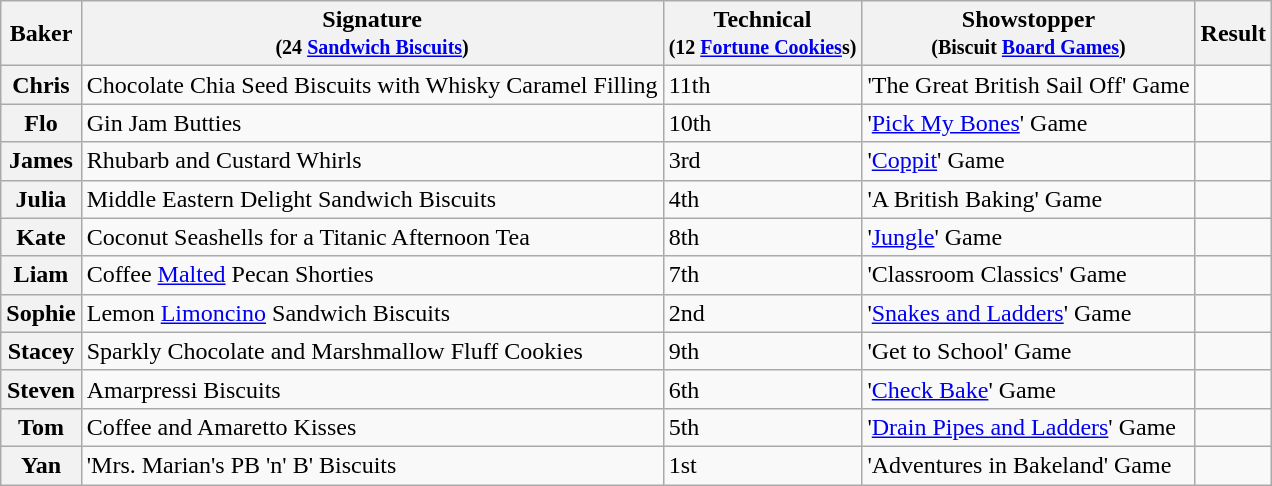<table class="wikitable sortable col3center sticky-header">
<tr>
<th scope="col">Baker</th>
<th scope="col" class="unsortable">Signature<br><small>(24 <a href='#'>Sandwich Biscuits</a>)</small></th>
<th scope="col">Technical<br><small>(12 <a href='#'>Fortune Cookies</a>s)</small></th>
<th scope="col" class="unsortable">Showstopper<br><small>(Biscuit <a href='#'>Board Games</a>)</small></th>
<th scope="col">Result</th>
</tr>
<tr>
<th scope="row">Chris</th>
<td>Chocolate Chia Seed Biscuits with Whisky Caramel Filling</td>
<td>11th</td>
<td>'The Great British Sail Off' Game</td>
<td></td>
</tr>
<tr>
<th scope="row">Flo</th>
<td>Gin Jam Butties</td>
<td>10th</td>
<td>'<a href='#'>Pick My Bones</a>' Game</td>
<td></td>
</tr>
<tr>
<th scope="row">James</th>
<td>Rhubarb and Custard Whirls</td>
<td>3rd</td>
<td>'<a href='#'>Coppit</a>' Game</td>
<td></td>
</tr>
<tr>
<th scope="row">Julia</th>
<td>Middle Eastern Delight Sandwich Biscuits</td>
<td>4th</td>
<td>'A British Baking' Game</td>
<td></td>
</tr>
<tr>
<th scope="row">Kate</th>
<td>Coconut Seashells for a Titanic Afternoon Tea</td>
<td>8th</td>
<td>'<a href='#'>Jungle</a>' Game</td>
<td></td>
</tr>
<tr>
<th scope="row">Liam</th>
<td>Coffee <a href='#'>Malted</a> Pecan Shorties</td>
<td>7th</td>
<td>'Classroom Classics' Game</td>
<td></td>
</tr>
<tr>
<th scope="row">Sophie</th>
<td>Lemon <a href='#'>Limoncino</a> Sandwich Biscuits</td>
<td>2nd</td>
<td>'<a href='#'>Snakes and Ladders</a>' Game</td>
<td></td>
</tr>
<tr>
<th scope="row">Stacey</th>
<td>Sparkly Chocolate and Marshmallow Fluff Cookies</td>
<td>9th</td>
<td>'Get to School' Game</td>
<td></td>
</tr>
<tr>
<th scope="row">Steven</th>
<td>Amarpressi Biscuits</td>
<td>6th</td>
<td>'<a href='#'>Check Bake</a>' Game</td>
<td></td>
</tr>
<tr>
<th scope="row">Tom</th>
<td>Coffee and Amaretto Kisses</td>
<td>5th</td>
<td>'<a href='#'>Drain Pipes and Ladders</a>' Game</td>
<td></td>
</tr>
<tr>
<th scope="row">Yan</th>
<td>'Mrs. Marian's PB 'n' B' Biscuits</td>
<td>1st</td>
<td>'Adventures in Bakeland' Game</td>
<td></td>
</tr>
</table>
